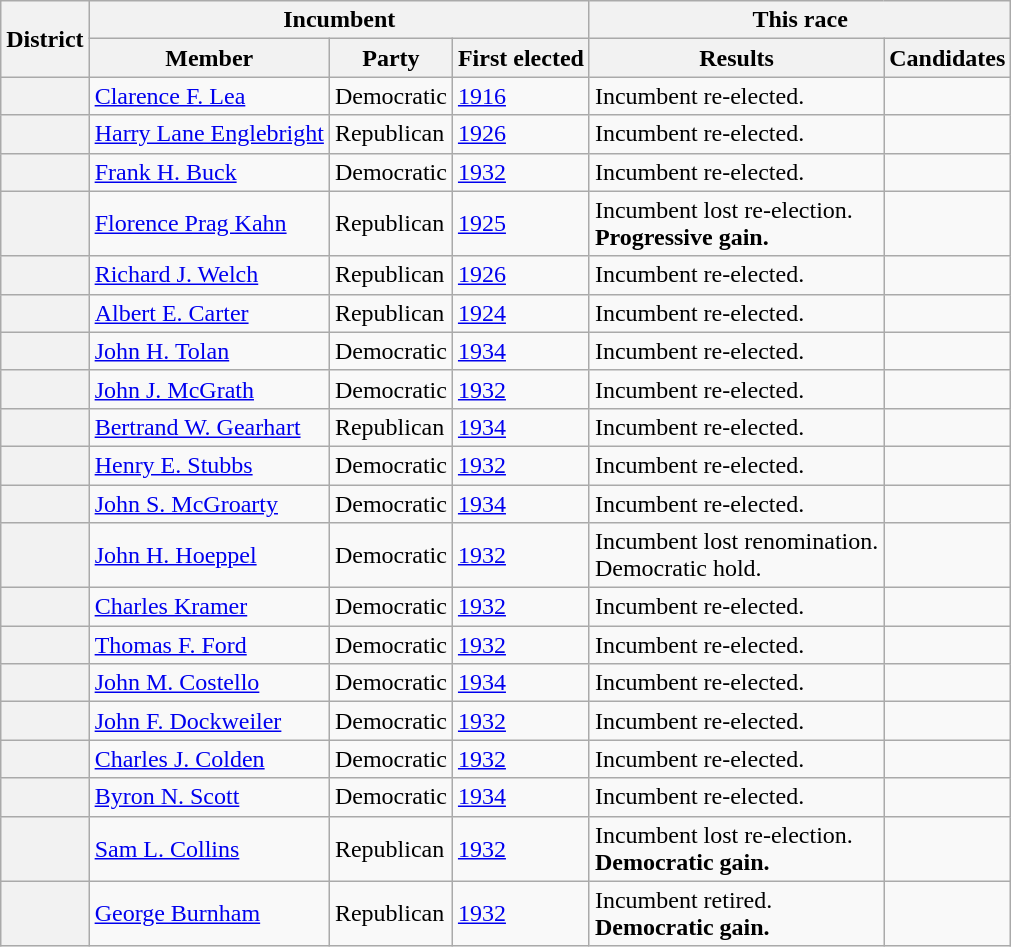<table class=wikitable>
<tr>
<th rowspan=2>District</th>
<th colspan=3>Incumbent</th>
<th colspan=2>This race</th>
</tr>
<tr>
<th>Member</th>
<th>Party</th>
<th>First elected</th>
<th>Results</th>
<th>Candidates</th>
</tr>
<tr>
<th></th>
<td><a href='#'>Clarence F. Lea</a></td>
<td>Democratic</td>
<td><a href='#'>1916</a></td>
<td>Incumbent re-elected.</td>
<td nowrap></td>
</tr>
<tr>
<th></th>
<td><a href='#'>Harry Lane Englebright</a></td>
<td>Republican</td>
<td><a href='#'>1926</a></td>
<td>Incumbent re-elected.</td>
<td nowrap></td>
</tr>
<tr>
<th></th>
<td><a href='#'>Frank H. Buck</a></td>
<td>Democratic</td>
<td><a href='#'>1932</a></td>
<td>Incumbent re-elected.</td>
<td nowrap></td>
</tr>
<tr>
<th></th>
<td><a href='#'>Florence Prag Kahn</a></td>
<td>Republican</td>
<td><a href='#'>1925 </a></td>
<td>Incumbent lost re-election.<br><strong>Progressive gain.</strong></td>
<td nowrap></td>
</tr>
<tr>
<th></th>
<td><a href='#'>Richard J. Welch</a></td>
<td>Republican</td>
<td><a href='#'>1926</a></td>
<td>Incumbent re-elected.</td>
<td nowrap></td>
</tr>
<tr>
<th></th>
<td><a href='#'>Albert E. Carter</a></td>
<td>Republican</td>
<td><a href='#'>1924</a></td>
<td>Incumbent re-elected.</td>
<td nowrap></td>
</tr>
<tr>
<th></th>
<td><a href='#'>John H. Tolan</a></td>
<td>Democratic</td>
<td><a href='#'>1934</a></td>
<td>Incumbent re-elected.</td>
<td nowrap></td>
</tr>
<tr>
<th></th>
<td><a href='#'>John J. McGrath</a></td>
<td>Democratic</td>
<td><a href='#'>1932</a></td>
<td>Incumbent re-elected.</td>
<td nowrap></td>
</tr>
<tr>
<th></th>
<td><a href='#'>Bertrand W. Gearhart</a></td>
<td>Republican</td>
<td><a href='#'>1934</a></td>
<td>Incumbent re-elected.</td>
<td nowrap></td>
</tr>
<tr>
<th></th>
<td><a href='#'>Henry E. Stubbs</a></td>
<td>Democratic</td>
<td><a href='#'>1932</a></td>
<td>Incumbent re-elected.</td>
<td nowrap></td>
</tr>
<tr>
<th></th>
<td><a href='#'>John S. McGroarty</a></td>
<td>Democratic</td>
<td><a href='#'>1934</a></td>
<td>Incumbent re-elected.</td>
<td nowrap></td>
</tr>
<tr>
<th></th>
<td><a href='#'>John H. Hoeppel</a></td>
<td>Democratic</td>
<td><a href='#'>1932</a></td>
<td>Incumbent lost renomination.<br>Democratic hold.</td>
<td nowrap></td>
</tr>
<tr>
<th></th>
<td><a href='#'>Charles Kramer</a></td>
<td>Democratic</td>
<td><a href='#'>1932</a></td>
<td>Incumbent re-elected.</td>
<td nowrap></td>
</tr>
<tr>
<th></th>
<td><a href='#'>Thomas F. Ford</a></td>
<td>Democratic</td>
<td><a href='#'>1932</a></td>
<td>Incumbent re-elected.</td>
<td nowrap></td>
</tr>
<tr>
<th></th>
<td><a href='#'>John M. Costello</a></td>
<td>Democratic</td>
<td><a href='#'>1934</a></td>
<td>Incumbent re-elected.</td>
<td nowrap></td>
</tr>
<tr>
<th></th>
<td><a href='#'>John F. Dockweiler</a></td>
<td>Democratic</td>
<td><a href='#'>1932</a></td>
<td>Incumbent re-elected.</td>
<td nowrap></td>
</tr>
<tr>
<th></th>
<td><a href='#'>Charles J. Colden</a></td>
<td>Democratic</td>
<td><a href='#'>1932</a></td>
<td>Incumbent re-elected.</td>
<td nowrap></td>
</tr>
<tr>
<th></th>
<td><a href='#'>Byron N. Scott</a></td>
<td>Democratic</td>
<td><a href='#'>1934</a></td>
<td>Incumbent re-elected.</td>
<td nowrap></td>
</tr>
<tr>
<th></th>
<td><a href='#'>Sam L. Collins</a></td>
<td>Republican</td>
<td><a href='#'>1932</a></td>
<td>Incumbent lost re-election.<br><strong>Democratic gain.</strong></td>
<td nowrap></td>
</tr>
<tr>
<th></th>
<td><a href='#'>George Burnham</a></td>
<td>Republican</td>
<td><a href='#'>1932</a></td>
<td>Incumbent retired.<br><strong>Democratic gain.</strong></td>
<td nowrap></td>
</tr>
</table>
